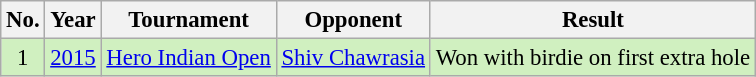<table class="wikitable" style="font-size:95%;">
<tr>
<th>No.</th>
<th>Year</th>
<th>Tournament</th>
<th>Opponent</th>
<th>Result</th>
</tr>
<tr style="background:#D0F0C0;">
<td align=center>1</td>
<td><a href='#'>2015</a></td>
<td><a href='#'>Hero Indian Open</a></td>
<td> <a href='#'>Shiv Chawrasia</a></td>
<td>Won with birdie on first extra hole</td>
</tr>
</table>
